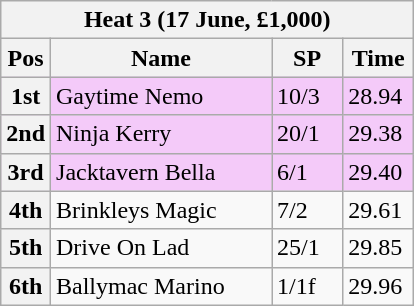<table class="wikitable">
<tr>
<th colspan="6">Heat 3 (17 June, £1,000)</th>
</tr>
<tr>
<th width=20>Pos</th>
<th width=140>Name</th>
<th width=40>SP</th>
<th width=40>Time</th>
</tr>
<tr style="background: #f4caf9;">
<th>1st</th>
<td>Gaytime Nemo</td>
<td>10/3</td>
<td>28.94</td>
</tr>
<tr style="background: #f4caf9;">
<th>2nd</th>
<td>Ninja Kerry</td>
<td>20/1</td>
<td>29.38</td>
</tr>
<tr style="background: #f4caf9;">
<th>3rd</th>
<td>Jacktavern Bella</td>
<td>6/1</td>
<td>29.40</td>
</tr>
<tr>
<th>4th</th>
<td>Brinkleys Magic</td>
<td>7/2</td>
<td>29.61</td>
</tr>
<tr>
<th>5th</th>
<td>Drive On Lad</td>
<td>25/1</td>
<td>29.85</td>
</tr>
<tr>
<th>6th</th>
<td>Ballymac Marino</td>
<td>1/1f</td>
<td>29.96</td>
</tr>
</table>
